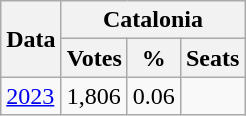<table class="wikitable sortable" style="font-size:100%;">
<tr>
<th rowspan="2">Data</th>
<th colspan="3">Catalonia</th>
</tr>
<tr>
<th>Votes</th>
<th>%</th>
<th>Seats</th>
</tr>
<tr>
<td><a href='#'>2023</a></td>
<td>1,806</td>
<td>0.06</td>
<td style="text-align:center;"></td>
</tr>
</table>
